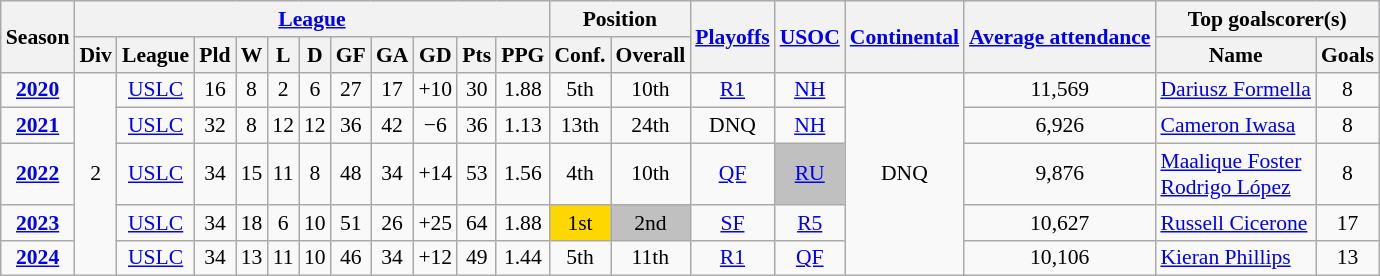<table class="wikitable" style="font-size:90%; text-align:center;">
<tr style="background:#f0f6ff;">
<th rowspan=2>Season</th>
<th colspan=11><a href='#'>League</a></th>
<th colspan=2>Position</th>
<th rowspan=2><a href='#'>Playoffs</a></th>
<th rowspan=2><a href='#'>USOC</a></th>
<th rowspan=2 colspan=2><a href='#'>Continental</a></th>
<th rowspan=2><a href='#'>Average attendance</a> </th>
<th colspan=2>Top goalscorer(s) </th>
</tr>
<tr>
<th>Div</th>
<th>League</th>
<th>Pld</th>
<th>W</th>
<th>L</th>
<th>D</th>
<th>GF</th>
<th>GA</th>
<th>GD</th>
<th>Pts</th>
<th>PPG</th>
<th>Conf.</th>
<th>Overall</th>
<th>Name</th>
<th>Goals</th>
</tr>
<tr>
<td><strong><a href='#'>2020</a></strong></td>
<td rowspan=5>2</td>
<td><a href='#'>USLC</a></td>
<td>16</td>
<td>8</td>
<td>2</td>
<td>6</td>
<td>27</td>
<td>17</td>
<td>+10</td>
<td>30</td>
<td>1.88</td>
<td>5th</td>
<td>10th</td>
<td><a href='#'>R1</a></td>
<td><a href='#'>NH</a></td>
<td colspan=2 rowspan=5>DNQ</td>
<td>11,569</td>
<td align="left"> <a href='#'>Dariusz Formella</a></td>
<td>8</td>
</tr>
<tr>
<td><strong><a href='#'>2021</a></strong></td>
<td><a href='#'>USLC</a></td>
<td>32</td>
<td>8</td>
<td>12</td>
<td>12</td>
<td>36</td>
<td>42</td>
<td>−6</td>
<td>36</td>
<td>1.13</td>
<td>13th</td>
<td>24th</td>
<td>DNQ</td>
<td><a href='#'>NH</a></td>
<td>6,926</td>
<td align="left"> <a href='#'>Cameron Iwasa</a></td>
<td>8</td>
</tr>
<tr>
<td><strong><a href='#'>2022</a></strong></td>
<td><a href='#'>USLC</a></td>
<td>34</td>
<td>15</td>
<td>11</td>
<td>8</td>
<td>48</td>
<td>34</td>
<td>+14</td>
<td>53</td>
<td>1.56</td>
<td>4th</td>
<td>10th</td>
<td><a href='#'>QF</a></td>
<td bgcolor=silver><a href='#'>RU</a></td>
<td>9,876</td>
<td align="left"> <a href='#'>Maalique Foster</a><br> <a href='#'>Rodrigo López</a></td>
<td>8</td>
</tr>
<tr>
<td><strong><a href='#'>2023</a></strong></td>
<td><a href='#'>USLC</a></td>
<td>34</td>
<td>18</td>
<td>6</td>
<td>10</td>
<td>51</td>
<td>26</td>
<td>+25</td>
<td>64</td>
<td>1.88</td>
<td bgcolor=gold>1st</td>
<td bgcolor=silver>2nd</td>
<td><a href='#'>SF</a></td>
<td><a href='#'>R5</a></td>
<td>10,627</td>
<td align="left"> <a href='#'>Russell Cicerone</a></td>
<td>17</td>
</tr>
<tr>
<td><strong><a href='#'>2024</a></strong></td>
<td><a href='#'>USLC</a></td>
<td>34</td>
<td>13</td>
<td>11</td>
<td>10</td>
<td>46</td>
<td>34</td>
<td>+12</td>
<td>49</td>
<td>1.44</td>
<td>5th</td>
<td>11th</td>
<td><a href='#'>R1</a></td>
<td><a href='#'>QF</a></td>
<td>10,106</td>
<td align="left"> <a href='#'>Kieran Phillips</a></td>
<td>13</td>
</tr>
</table>
